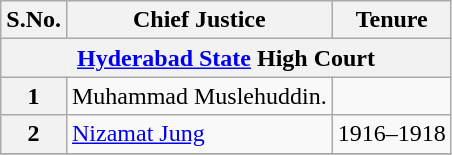<table class="wikitable sortable">
<tr>
<th>S.No.</th>
<th>Chief Justice</th>
<th>Tenure</th>
</tr>
<tr>
<th colspan="3"><a href='#'>Hyderabad State</a> High Court</th>
</tr>
<tr>
<th>1</th>
<td>Muhammad Muslehuddin.</td>
<td></td>
</tr>
<tr>
<th>2</th>
<td><a href='#'>Nizamat Jung</a></td>
<td>1916–1918</td>
</tr>
<tr>
</tr>
</table>
